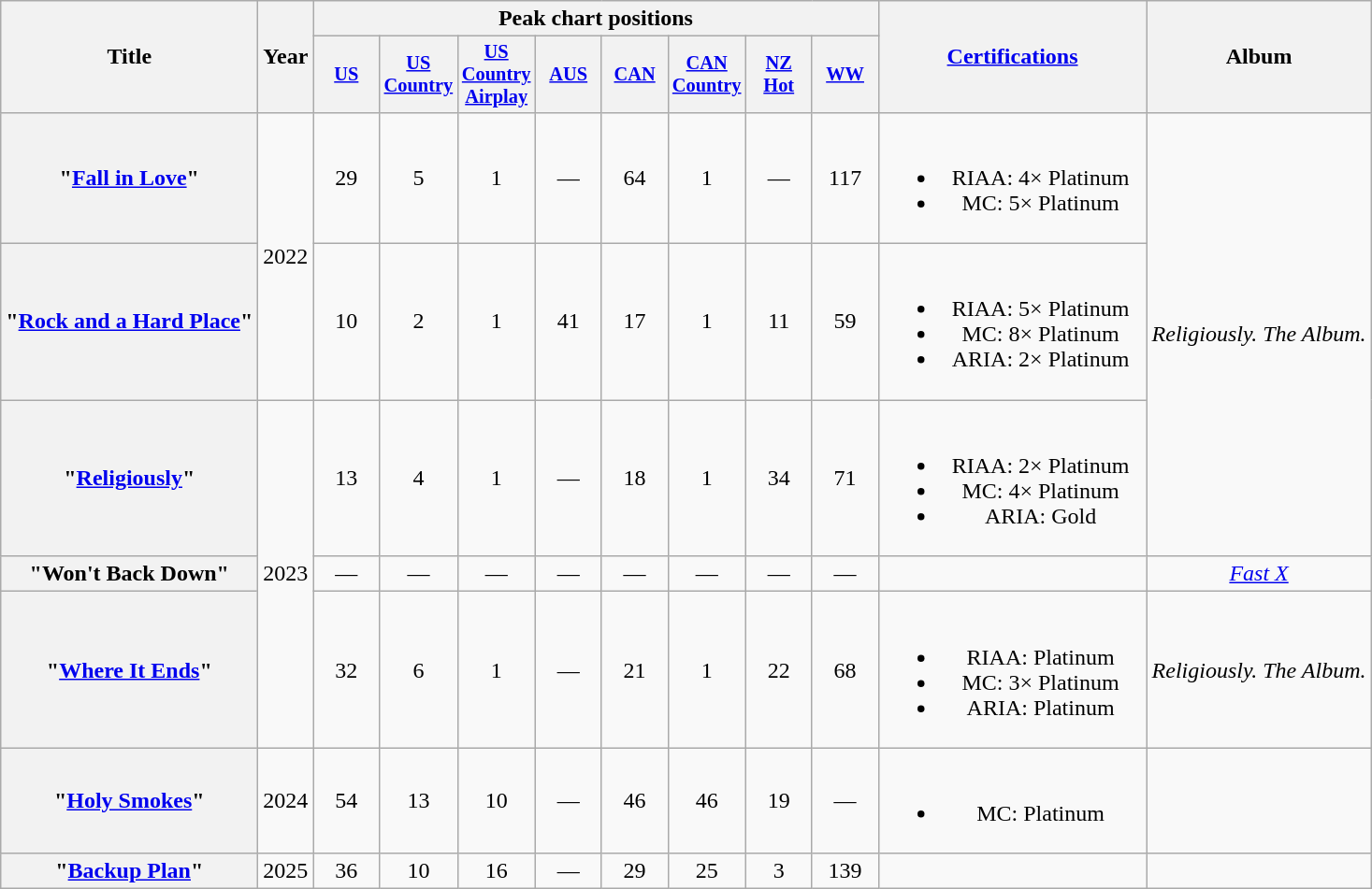<table class="wikitable plainrowheaders" style="text-align:center;">
<tr>
<th scope="col" rowspan="2">Title</th>
<th scope="col" rowspan="2">Year</th>
<th scope="col" colspan="8">Peak chart positions</th>
<th rowspan="2" style="width:11.5em;"><a href='#'>Certifications</a></th>
<th scope="col" rowspan="2">Album</th>
</tr>
<tr>
<th scope="col" style="width:3em;font-size:85%;"><a href='#'>US</a><br></th>
<th scope="col" style="width:3em;font-size:85%;"><a href='#'>US<br>Country</a><br></th>
<th scope="col" style="width:3em;font-size:85%;"><a href='#'>US<br>Country Airplay</a><br></th>
<th scope="col" style="width:3em;font-size:85%;"><a href='#'>AUS</a><br></th>
<th scope="col" style="width:3em;font-size:85%;"><a href='#'>CAN</a><br></th>
<th scope="col" style="width:3em;font-size:85%;"><a href='#'>CAN<br>Country</a><br></th>
<th scope="col" style="width:3em;font-size:85%;"><a href='#'>NZ<br>Hot</a><br></th>
<th scope="col" style="width:3em;font-size:85%;"><a href='#'>WW</a><br></th>
</tr>
<tr>
<th scope="row">"<a href='#'>Fall in Love</a>"</th>
<td rowspan="2">2022</td>
<td>29</td>
<td>5</td>
<td>1</td>
<td>—</td>
<td>64</td>
<td>1</td>
<td>—</td>
<td>117</td>
<td><br><ul><li>RIAA: 4× Platinum</li><li>MC: 5× Platinum</li></ul></td>
<td rowspan="3"><em>Religiously. The Album.</em></td>
</tr>
<tr>
<th scope="row">"<a href='#'>Rock and a Hard Place</a>"</th>
<td>10</td>
<td>2</td>
<td>1</td>
<td>41</td>
<td>17</td>
<td>1</td>
<td>11</td>
<td>59</td>
<td><br><ul><li>RIAA: 5× Platinum</li><li>MC: 8× Platinum</li><li>ARIA: 2× Platinum</li></ul></td>
</tr>
<tr>
<th scope="row">"<a href='#'>Religiously</a>"</th>
<td rowspan="3">2023</td>
<td>13</td>
<td>4</td>
<td>1</td>
<td>—</td>
<td>18</td>
<td>1</td>
<td>34</td>
<td>71</td>
<td><br><ul><li>RIAA: 2× Platinum</li><li>MC: 4× Platinum</li><li>ARIA: Gold</li></ul></td>
</tr>
<tr>
<th scope="row">"Won't Back Down"<br> </th>
<td>—</td>
<td>—</td>
<td>—</td>
<td>—</td>
<td>—</td>
<td>—</td>
<td>—</td>
<td>—</td>
<td></td>
<td><em><a href='#'>Fast X</a></em></td>
</tr>
<tr>
<th scope="row">"<a href='#'>Where It Ends</a>"</th>
<td>32</td>
<td>6</td>
<td>1</td>
<td>—</td>
<td>21</td>
<td>1</td>
<td>22</td>
<td>68</td>
<td><br><ul><li>RIAA: Platinum</li><li>MC: 3× Platinum</li><li>ARIA: Platinum</li></ul></td>
<td><em>Religiously. The Album.</em></td>
</tr>
<tr>
<th scope="row">"<a href='#'>Holy Smokes</a>"</th>
<td>2024</td>
<td>54</td>
<td>13</td>
<td>10</td>
<td>—</td>
<td>46</td>
<td>46</td>
<td>19</td>
<td>—</td>
<td><br><ul><li>MC: Platinum</li></ul></td>
<td></td>
</tr>
<tr>
<th scope="row">"<a href='#'>Backup Plan</a>"<br></th>
<td>2025</td>
<td>36</td>
<td>10</td>
<td>16</td>
<td>—</td>
<td>29</td>
<td>25</td>
<td>3</td>
<td>139</td>
<td></td>
<td></td>
</tr>
</table>
